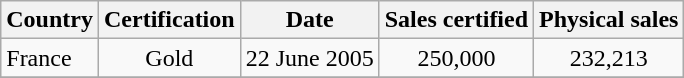<table class="wikitable">
<tr>
<th>Country</th>
<th>Certification</th>
<th>Date</th>
<th>Sales certified</th>
<th>Physical sales</th>
</tr>
<tr>
<td>France</td>
<td align="center">Gold</td>
<td align="center">22 June 2005</td>
<td align="center">250,000</td>
<td align="center">232,213</td>
</tr>
<tr>
</tr>
</table>
